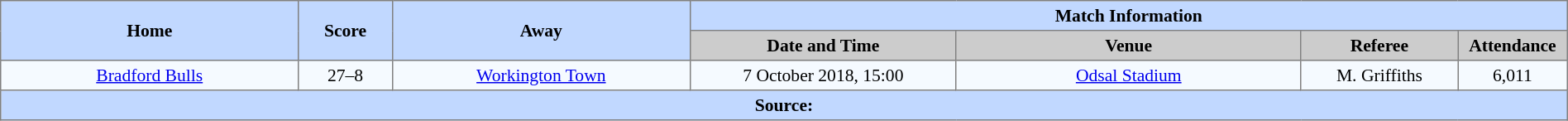<table border=1 style="border-collapse:collapse; font-size:90%; text-align:center;" cellpadding=3 cellspacing=0 width=100%>
<tr bgcolor=#C1D8FF>
<th rowspan=2 width=19%>Home</th>
<th rowspan=2 width=6%>Score</th>
<th rowspan=2 width=19%>Away</th>
<th colspan=4>Match Information</th>
</tr>
<tr bgcolor=#CCCCCC>
<th width=17%>Date and Time</th>
<th width=22%>Venue</th>
<th width=10%>Referee</th>
<th width=7%>Attendance</th>
</tr>
<tr bgcolor=#F5FAFF>
<td> <a href='#'>Bradford Bulls</a></td>
<td>27–8</td>
<td> <a href='#'>Workington Town</a></td>
<td>7 October 2018, 15:00</td>
<td><a href='#'>Odsal Stadium</a></td>
<td>M. Griffiths</td>
<td>6,011</td>
</tr>
<tr bgcolor=#C1D8FF>
<th colspan=7>Source:</th>
</tr>
</table>
